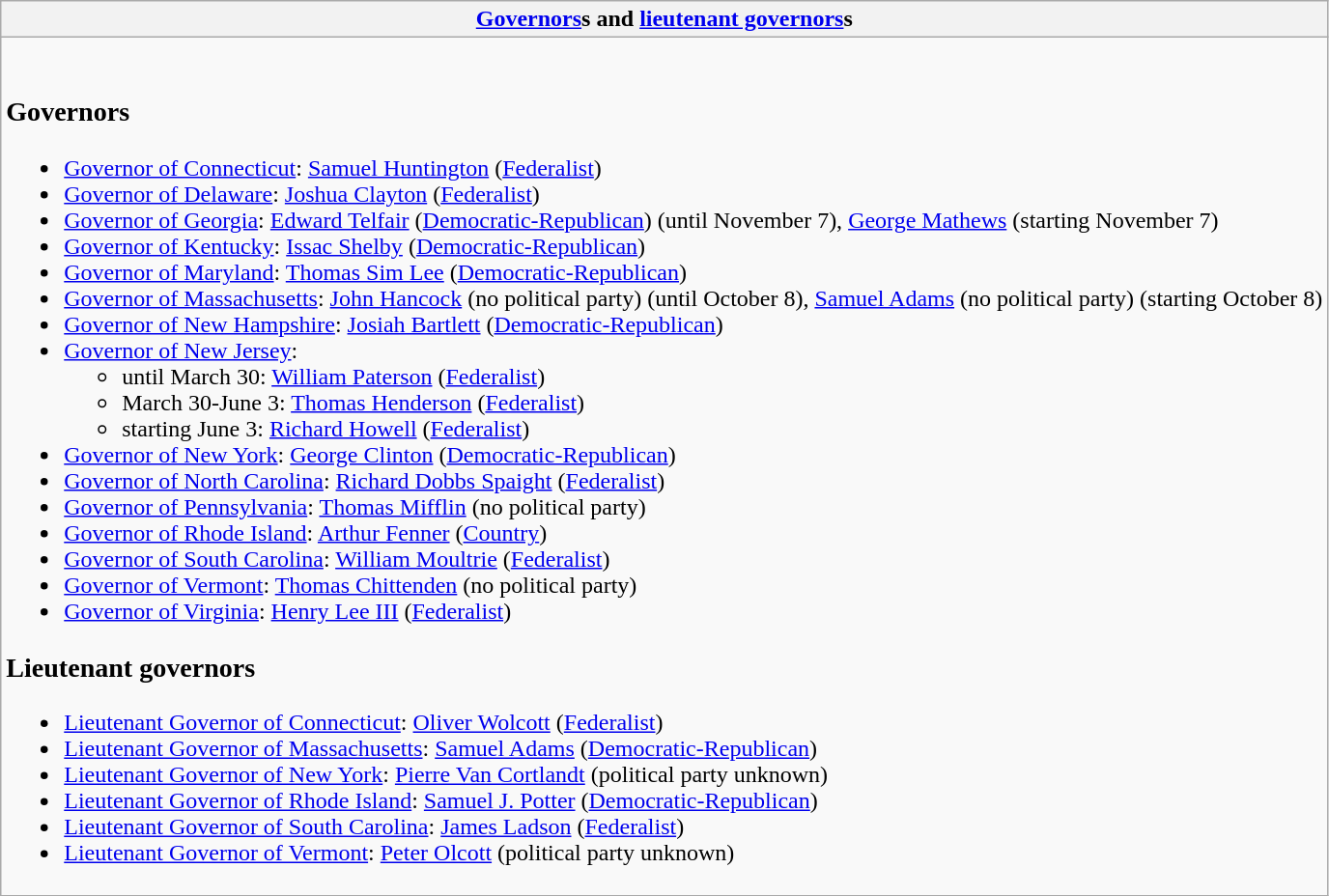<table class="wikitable collapsible collapsed">
<tr>
<th><a href='#'>Governors</a>s and <a href='#'>lieutenant governors</a>s</th>
</tr>
<tr>
<td><br><h3>Governors</h3><ul><li><a href='#'>Governor of Connecticut</a>: <a href='#'>Samuel Huntington</a> (<a href='#'>Federalist</a>)</li><li><a href='#'>Governor of Delaware</a>: <a href='#'>Joshua Clayton</a> (<a href='#'>Federalist</a>)</li><li><a href='#'>Governor of Georgia</a>: <a href='#'>Edward Telfair</a> (<a href='#'>Democratic-Republican</a>) (until November 7), <a href='#'>George Mathews</a> (starting November 7)</li><li><a href='#'>Governor of Kentucky</a>: <a href='#'>Issac Shelby</a> (<a href='#'>Democratic-Republican</a>)</li><li><a href='#'>Governor of Maryland</a>: <a href='#'>Thomas Sim Lee</a> (<a href='#'>Democratic-Republican</a>)</li><li><a href='#'>Governor of Massachusetts</a>: <a href='#'>John Hancock</a> (no political party) (until October 8), <a href='#'>Samuel Adams</a>  (no political party) (starting October 8)</li><li><a href='#'>Governor of New Hampshire</a>: <a href='#'>Josiah Bartlett</a> (<a href='#'>Democratic-Republican</a>)</li><li><a href='#'>Governor of New Jersey</a>:<ul><li>until March 30: <a href='#'>William Paterson</a> (<a href='#'>Federalist</a>)</li><li>March 30-June 3: <a href='#'>Thomas Henderson</a> (<a href='#'>Federalist</a>)</li><li>starting June 3: <a href='#'>Richard Howell</a> (<a href='#'>Federalist</a>)</li></ul></li><li><a href='#'>Governor of New York</a>: <a href='#'>George Clinton</a> (<a href='#'>Democratic-Republican</a>)</li><li><a href='#'>Governor of North Carolina</a>: <a href='#'>Richard Dobbs Spaight</a> (<a href='#'>Federalist</a>)</li><li><a href='#'>Governor of Pennsylvania</a>: <a href='#'>Thomas Mifflin</a> (no political party)</li><li><a href='#'>Governor of Rhode Island</a>: <a href='#'>Arthur Fenner</a> (<a href='#'>Country</a>)</li><li><a href='#'>Governor of South Carolina</a>: <a href='#'>William Moultrie</a> (<a href='#'>Federalist</a>)</li><li><a href='#'>Governor of Vermont</a>: <a href='#'>Thomas Chittenden</a> (no political party)</li><li><a href='#'>Governor of Virginia</a>: <a href='#'>Henry Lee III</a> (<a href='#'>Federalist</a>)</li></ul><h3>Lieutenant governors</h3><ul><li><a href='#'>Lieutenant Governor of Connecticut</a>: <a href='#'>Oliver Wolcott</a> (<a href='#'>Federalist</a>)</li><li><a href='#'>Lieutenant Governor of Massachusetts</a>: <a href='#'>Samuel Adams</a> (<a href='#'>Democratic-Republican</a>)</li><li><a href='#'>Lieutenant Governor of New York</a>: <a href='#'>Pierre Van Cortlandt</a> (political party unknown)</li><li><a href='#'>Lieutenant Governor of Rhode Island</a>: <a href='#'>Samuel J. Potter</a> (<a href='#'>Democratic-Republican</a>)</li><li><a href='#'>Lieutenant Governor of South Carolina</a>: <a href='#'>James Ladson</a> (<a href='#'>Federalist</a>)</li><li><a href='#'>Lieutenant Governor of Vermont</a>: <a href='#'>Peter Olcott</a> (political party unknown)</li></ul></td>
</tr>
</table>
